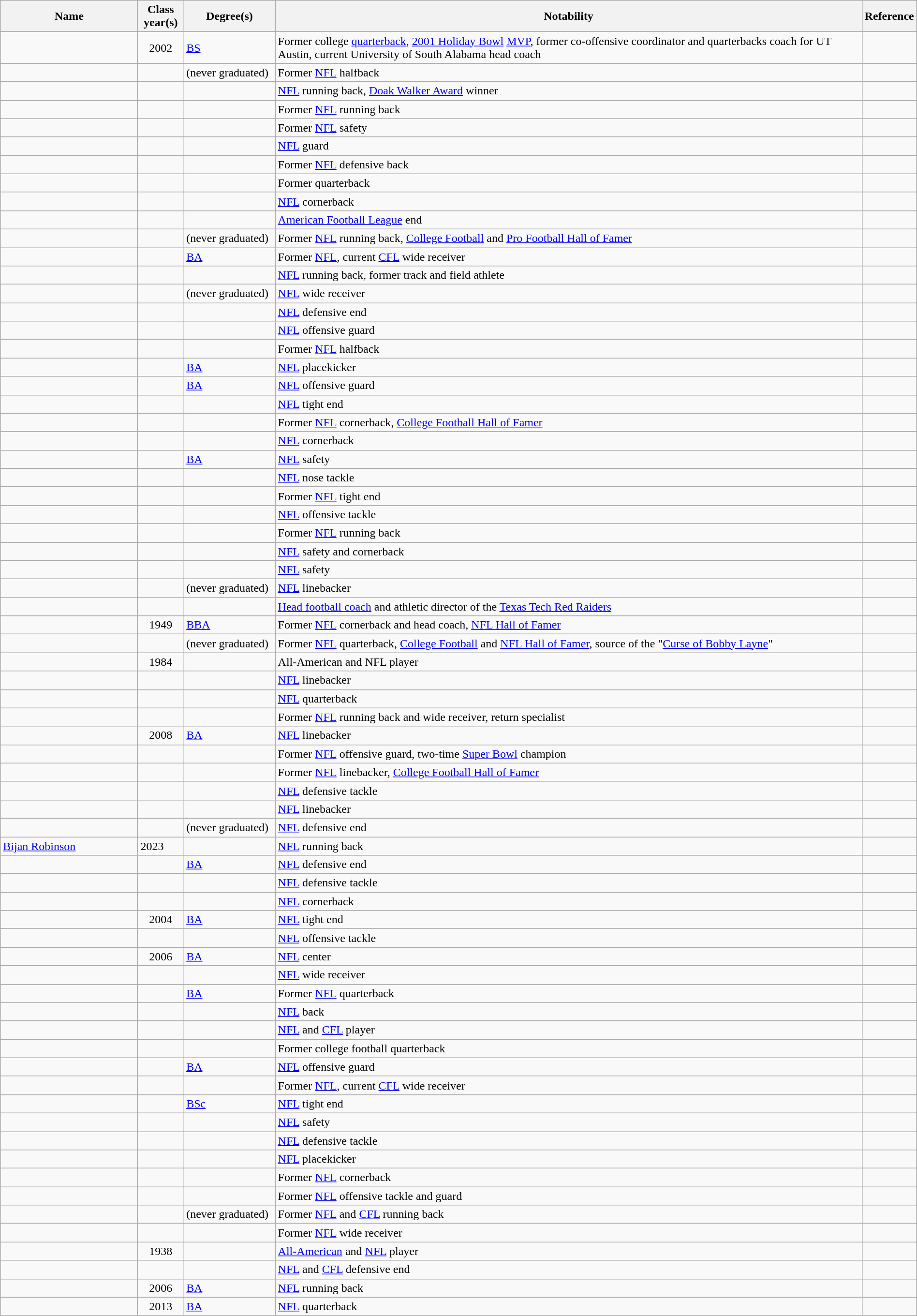<table class="wikitable sortable" style="width:100%">
<tr>
<th style="width:15%;">Name</th>
<th style="width:5%;">Class year(s)</th>
<th style="width:10%;">Degree(s)</th>
<th style="width:*;" class="unsortable">Notability</th>
<th style="width:5%;" class="unsortable">Reference</th>
</tr>
<tr>
<td></td>
<td style="text-align:center;">2002</td>
<td><a href='#'>BS</a></td>
<td>Former college <a href='#'>quarterback</a>, <a href='#'>2001 Holiday Bowl</a> <a href='#'>MVP</a>, former co-offensive coordinator and quarterbacks coach for UT Austin, current University of South Alabama head coach</td>
<td style="text-align:center;"></td>
</tr>
<tr>
<td></td>
<td style="text-align:center;"></td>
<td>(never graduated)</td>
<td>Former <a href='#'>NFL</a> halfback</td>
<td style="text-align:center;"></td>
</tr>
<tr>
<td></td>
<td style="text-align:center;"></td>
<td></td>
<td><a href='#'>NFL</a> running back, <a href='#'>Doak Walker Award</a> winner</td>
<td style="text-align:center;"></td>
</tr>
<tr>
<td></td>
<td style="text-align:center;"></td>
<td></td>
<td>Former <a href='#'>NFL</a> running back</td>
<td style="text-align:center;"></td>
</tr>
<tr>
<td></td>
<td style="text-align:center;"></td>
<td></td>
<td>Former <a href='#'>NFL</a> safety</td>
<td style="text-align:center;"></td>
</tr>
<tr>
<td></td>
<td style="text-align:center;"></td>
<td></td>
<td><a href='#'>NFL</a> guard</td>
<td style="text-align:center;"></td>
</tr>
<tr>
<td></td>
<td style="text-align:center;"></td>
<td></td>
<td>Former <a href='#'>NFL</a> defensive back</td>
<td style="text-align:center;"></td>
</tr>
<tr>
<td></td>
<td style="text-align:center;"></td>
<td></td>
<td>Former quarterback</td>
<td style="text-align:center;"></td>
</tr>
<tr>
<td></td>
<td style="text-align:center;"></td>
<td></td>
<td><a href='#'>NFL</a> cornerback</td>
<td style="text-align:center;"></td>
</tr>
<tr>
<td></td>
<td style="text-align:center;"></td>
<td></td>
<td><a href='#'>American Football League</a> end</td>
<td style="text-align:center;"></td>
</tr>
<tr>
<td></td>
<td style="text-align:center;"></td>
<td>(never graduated)</td>
<td>Former <a href='#'>NFL</a> running back, <a href='#'>College Football</a> and <a href='#'>Pro Football Hall of Famer</a></td>
<td style="text-align:center;"></td>
</tr>
<tr>
<td></td>
<td style="text-align:center;"></td>
<td><a href='#'>BA</a></td>
<td>Former <a href='#'>NFL</a>, current <a href='#'>CFL</a> wide receiver</td>
<td style="text-align:center;"></td>
</tr>
<tr>
<td></td>
<td style="text-align:center;"></td>
<td></td>
<td><a href='#'>NFL</a> running back, former track and field athlete</td>
<td style="text-align:center;"></td>
</tr>
<tr>
<td></td>
<td style="text-align:center;"></td>
<td>(never graduated)</td>
<td><a href='#'>NFL</a> wide receiver</td>
<td style="text-align:center;"></td>
</tr>
<tr>
<td></td>
<td style="text-align:center;"></td>
<td></td>
<td><a href='#'>NFL</a> defensive end</td>
<td style="text-align:center;"></td>
</tr>
<tr>
<td></td>
<td style="text-align:center;"></td>
<td></td>
<td><a href='#'>NFL</a> offensive guard</td>
<td style="text-align:center;"></td>
</tr>
<tr>
<td></td>
<td style="text-align:center;"></td>
<td></td>
<td>Former <a href='#'>NFL</a> halfback</td>
<td style="text-align:center;"></td>
</tr>
<tr>
<td></td>
<td style="text-align:center;"></td>
<td><a href='#'>BA</a></td>
<td><a href='#'>NFL</a> placekicker</td>
<td style="text-align:center;"></td>
</tr>
<tr>
<td></td>
<td style="text-align:center;"></td>
<td><a href='#'>BA</a></td>
<td><a href='#'>NFL</a> offensive guard</td>
<td style="text-align:center;"></td>
</tr>
<tr>
<td></td>
<td style="text-align:center;"></td>
<td></td>
<td><a href='#'>NFL</a> tight end</td>
<td style="text-align:center;"></td>
</tr>
<tr>
<td></td>
<td style="text-align:center;"></td>
<td></td>
<td>Former <a href='#'>NFL</a> cornerback, <a href='#'>College Football Hall of Famer</a></td>
<td style="text-align:center;"></td>
</tr>
<tr>
<td></td>
<td style="text-align:center;"></td>
<td></td>
<td><a href='#'>NFL</a> cornerback</td>
<td style="text-align:center;"></td>
</tr>
<tr>
<td></td>
<td style="text-align:center;"></td>
<td><a href='#'>BA</a></td>
<td><a href='#'>NFL</a> safety</td>
<td style="text-align:center;"></td>
</tr>
<tr>
<td></td>
<td style="text-align:center;"></td>
<td></td>
<td><a href='#'>NFL</a> nose tackle</td>
<td style="text-align:center;"></td>
</tr>
<tr>
<td></td>
<td style="text-align:center;"></td>
<td></td>
<td>Former <a href='#'>NFL</a> tight end</td>
<td style="text-align:center;"></td>
</tr>
<tr>
<td></td>
<td style="text-align:center;"></td>
<td></td>
<td><a href='#'>NFL</a> offensive tackle</td>
<td style="text-align:center;"></td>
</tr>
<tr>
<td></td>
<td style="text-align:center;"></td>
<td></td>
<td>Former <a href='#'>NFL</a> running back</td>
<td style="text-align:center;"></td>
</tr>
<tr>
<td></td>
<td style="text-align:center;"></td>
<td></td>
<td><a href='#'>NFL</a> safety and cornerback</td>
<td style="text-align:center;"></td>
</tr>
<tr>
<td></td>
<td style="text-align:center;"></td>
<td></td>
<td><a href='#'>NFL</a> safety</td>
<td style="text-align:center;"></td>
</tr>
<tr>
<td></td>
<td style="text-align:center;"></td>
<td>(never graduated)</td>
<td><a href='#'>NFL</a> linebacker</td>
<td style="text-align:center;"></td>
</tr>
<tr>
<td></td>
<td style="text-align:center;"></td>
<td></td>
<td><a href='#'>Head football coach</a> and athletic director of the <a href='#'>Texas Tech Red Raiders</a></td>
<td style="text-align:center;"></td>
</tr>
<tr>
<td></td>
<td style="text-align:center;">1949</td>
<td><a href='#'>BBA</a></td>
<td>Former <a href='#'>NFL</a> cornerback and head coach, <a href='#'>NFL Hall of Famer</a></td>
<td style="text-align:center;"></td>
</tr>
<tr>
<td></td>
<td style="text-align:center;"></td>
<td>(never graduated)</td>
<td>Former <a href='#'>NFL</a> quarterback, <a href='#'>College Football</a> and <a href='#'>NFL Hall of Famer</a>, source of the "<a href='#'>Curse of Bobby Layne</a>"</td>
<td style="text-align:center;"></td>
</tr>
<tr>
<td></td>
<td style="text-align:center;">1984</td>
<td></td>
<td>All-American and NFL player</td>
<td style="text-align:center;"></td>
</tr>
<tr>
<td></td>
<td style="text-align:center;"></td>
<td></td>
<td><a href='#'>NFL</a> linebacker</td>
<td style="text-align:center;"></td>
</tr>
<tr>
<td></td>
<td style="text-align:center;"></td>
<td></td>
<td><a href='#'>NFL</a> quarterback</td>
<td style="text-align:center;"></td>
</tr>
<tr>
<td></td>
<td style="text-align:center;"></td>
<td></td>
<td>Former <a href='#'>NFL</a> running back and wide receiver, return specialist</td>
<td style="text-align:center;"></td>
</tr>
<tr>
<td></td>
<td style="text-align:center;">2008</td>
<td><a href='#'>BA</a></td>
<td><a href='#'>NFL</a> linebacker</td>
<td style="text-align:center;"></td>
</tr>
<tr>
<td></td>
<td style="text-align:center;"></td>
<td></td>
<td>Former <a href='#'>NFL</a> offensive guard, two-time <a href='#'>Super Bowl</a> champion</td>
<td style="text-align:center;"></td>
</tr>
<tr>
<td></td>
<td style="text-align:center;"></td>
<td></td>
<td>Former <a href='#'>NFL</a> linebacker, <a href='#'>College Football Hall of Famer</a></td>
<td style="text-align:center;"></td>
</tr>
<tr>
<td></td>
<td style="text-align:center;"></td>
<td></td>
<td><a href='#'>NFL</a> defensive tackle</td>
<td style="text-align:center;"></td>
</tr>
<tr>
<td></td>
<td style="text-align:center;"></td>
<td></td>
<td><a href='#'>NFL</a> linebacker</td>
<td style="text-align:center;"></td>
</tr>
<tr>
<td></td>
<td style="text-align:center;"></td>
<td>(never graduated)</td>
<td><a href='#'>NFL</a> defensive end</td>
<td style="text-align:center;"></td>
</tr>
<tr>
<td><a href='#'>Bijan Robinson</a></td>
<td>2023</td>
<td></td>
<td><a href='#'>NFL</a> running back</td>
<td></td>
</tr>
<tr>
<td></td>
<td style="text-align:center;"></td>
<td><a href='#'>BA</a></td>
<td><a href='#'>NFL</a> defensive end</td>
<td style="text-align:center;"></td>
</tr>
<tr>
<td></td>
<td style="text-align:center;"></td>
<td></td>
<td><a href='#'>NFL</a> defensive tackle</td>
<td style="text-align:center;"></td>
</tr>
<tr>
<td></td>
<td style="text-align:center;"></td>
<td></td>
<td><a href='#'>NFL</a> cornerback</td>
<td style="text-align:center;"></td>
</tr>
<tr>
<td></td>
<td style="text-align:center;">2004</td>
<td><a href='#'>BA</a></td>
<td><a href='#'>NFL</a> tight end</td>
<td style="text-align:center;"></td>
</tr>
<tr>
<td></td>
<td style="text-align:center;"></td>
<td></td>
<td><a href='#'>NFL</a> offensive tackle</td>
<td style="text-align:center;"></td>
</tr>
<tr>
<td></td>
<td style="text-align:center;">2006</td>
<td><a href='#'>BA</a></td>
<td><a href='#'>NFL</a> center</td>
<td style="text-align:center;"></td>
</tr>
<tr>
<td></td>
<td style="text-align:center;"></td>
<td></td>
<td><a href='#'>NFL</a> wide receiver</td>
<td style="text-align:center;"></td>
</tr>
<tr>
<td></td>
<td style="text-align:center;"></td>
<td><a href='#'>BA</a></td>
<td>Former <a href='#'>NFL</a> quarterback</td>
<td style="text-align:center;"></td>
</tr>
<tr>
<td></td>
<td style="text-align:center;"></td>
<td></td>
<td><a href='#'>NFL</a> back</td>
<td style="text-align:center;"></td>
</tr>
<tr>
<td></td>
<td style="text-align:center;"></td>
<td></td>
<td><a href='#'>NFL</a> and <a href='#'>CFL</a> player</td>
<td style="text-align:center;"></td>
</tr>
<tr>
<td></td>
<td style="text-align:center;"></td>
<td></td>
<td>Former college football quarterback</td>
<td style="text-align:center;"></td>
</tr>
<tr>
<td></td>
<td style="text-align:center;"></td>
<td><a href='#'>BA</a></td>
<td><a href='#'>NFL</a> offensive guard</td>
<td style="text-align:center;"></td>
</tr>
<tr>
<td></td>
<td style="text-align:center;"></td>
<td></td>
<td>Former <a href='#'>NFL</a>, current <a href='#'>CFL</a> wide receiver</td>
<td style="text-align:center;"></td>
</tr>
<tr>
<td></td>
<td style="text-align:center;"></td>
<td><a href='#'>BSc</a></td>
<td><a href='#'>NFL</a> tight end</td>
<td style="text-align:center;"></td>
</tr>
<tr>
<td></td>
<td style="text-align:center;"></td>
<td></td>
<td><a href='#'>NFL</a> safety</td>
<td style="text-align:center;"></td>
</tr>
<tr>
<td></td>
<td style="text-align:center;"></td>
<td></td>
<td><a href='#'>NFL</a> defensive tackle</td>
<td style="text-align:center;"></td>
</tr>
<tr>
<td></td>
<td style="text-align:center;"></td>
<td></td>
<td><a href='#'>NFL</a> placekicker</td>
<td style="text-align:center;"></td>
</tr>
<tr>
<td></td>
<td style="text-align:center;"></td>
<td></td>
<td>Former <a href='#'>NFL</a> cornerback</td>
<td style="text-align:center;"></td>
</tr>
<tr>
<td></td>
<td style="text-align:center;"></td>
<td></td>
<td>Former <a href='#'>NFL</a> offensive tackle and guard</td>
<td style="text-align:center;"></td>
</tr>
<tr>
<td></td>
<td style="text-align:center;"></td>
<td>(never graduated)</td>
<td>Former <a href='#'>NFL</a> and <a href='#'>CFL</a> running back</td>
<td style="text-align:center;"></td>
</tr>
<tr>
<td></td>
<td style="text-align:center;"></td>
<td></td>
<td>Former <a href='#'>NFL</a> wide receiver</td>
<td style="text-align:center;"></td>
</tr>
<tr>
<td></td>
<td style="text-align:center;">1938</td>
<td></td>
<td><a href='#'>All-American</a> and <a href='#'>NFL</a> player</td>
<td style="text-align:center;"></td>
</tr>
<tr>
<td></td>
<td style="text-align:center;"></td>
<td></td>
<td><a href='#'>NFL</a> and <a href='#'>CFL</a> defensive end</td>
<td style="text-align:center;"></td>
</tr>
<tr>
<td></td>
<td style="text-align:center;">2006</td>
<td><a href='#'>BA</a></td>
<td><a href='#'>NFL</a> running back</td>
<td style="text-align:center;"></td>
</tr>
<tr>
<td></td>
<td style="text-align:center;">2013</td>
<td><a href='#'>BA</a></td>
<td><a href='#'>NFL</a> quarterback</td>
<td style="text-align:center;"></td>
</tr>
</table>
